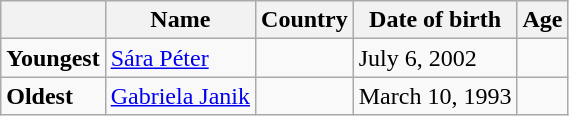<table class="wikitable">
<tr>
<th></th>
<th><strong>Name</strong></th>
<th><strong>Country</strong></th>
<th><strong>Date of birth</strong></th>
<th><strong>Age</strong></th>
</tr>
<tr>
<td><strong>Youngest</strong></td>
<td><a href='#'>Sára Péter</a></td>
<td></td>
<td>July 6, 2002</td>
<td></td>
</tr>
<tr>
<td><strong>Oldest</strong></td>
<td><a href='#'>Gabriela Janik</a></td>
<td></td>
<td>March 10, 1993</td>
<td></td>
</tr>
</table>
